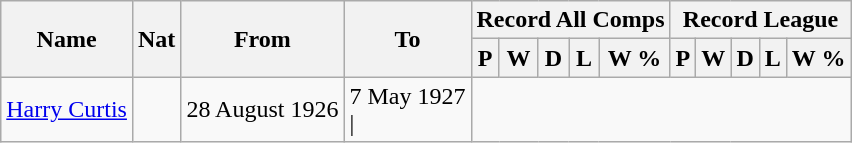<table class="wikitable" style="text-align: center">
<tr>
<th rowspan="2">Name</th>
<th rowspan="2">Nat</th>
<th rowspan="2">From</th>
<th rowspan="2">To</th>
<th colspan="5">Record All Comps</th>
<th colspan="5">Record League</th>
</tr>
<tr>
<th>P</th>
<th>W</th>
<th>D</th>
<th>L</th>
<th>W %</th>
<th>P</th>
<th>W</th>
<th>D</th>
<th>L</th>
<th>W %</th>
</tr>
<tr>
<td align=left><a href='#'>Harry Curtis</a></td>
<td></td>
<td align=left>28 August 1926</td>
<td align=left>7 May 1927<br>|</td>
</tr>
</table>
